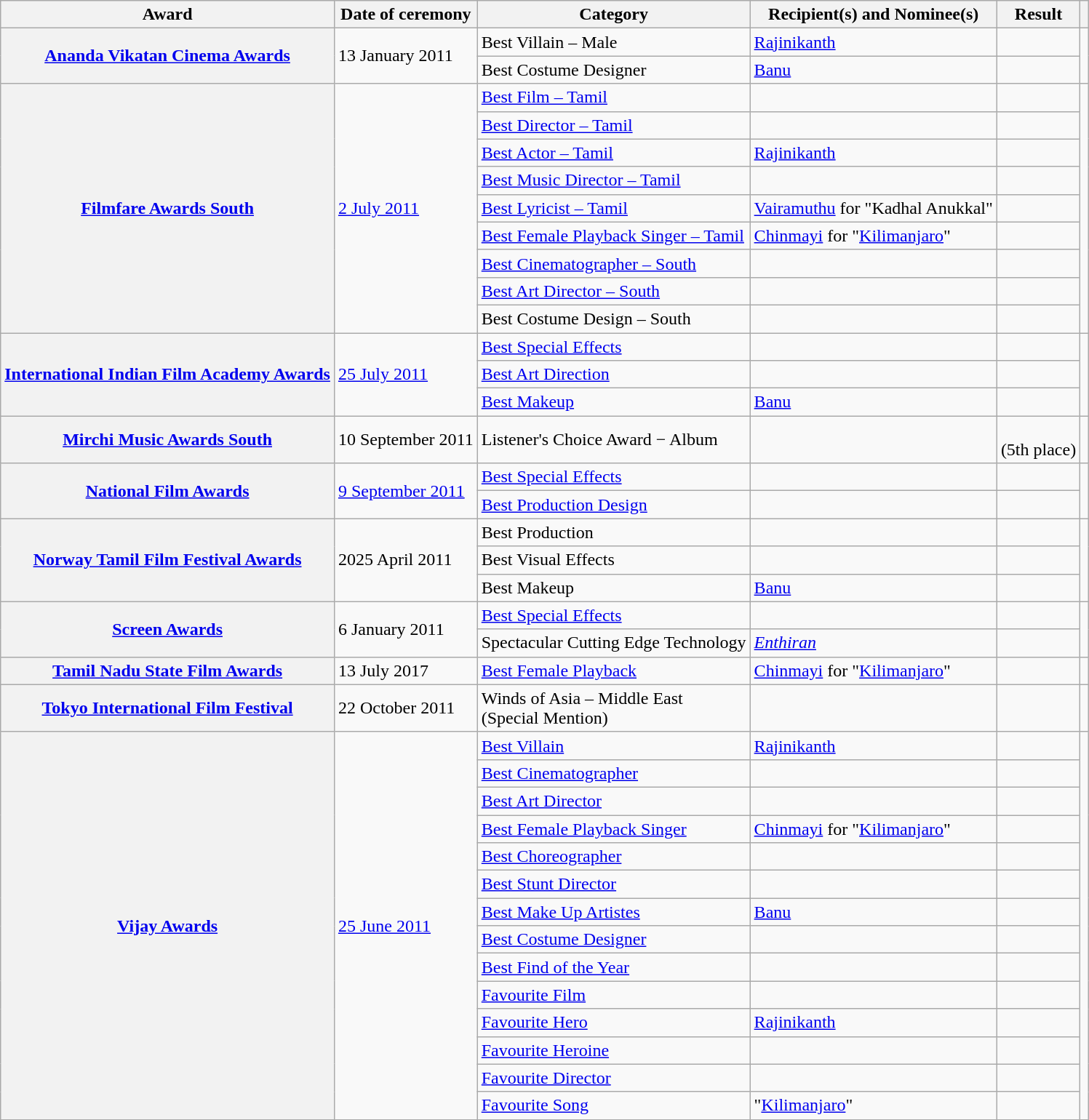<table class="wikitable plainrowheaders sortable">
<tr>
<th scope="col">Award</th>
<th scope="col">Date of ceremony</th>
<th scope="col">Category</th>
<th scope="col">Recipient(s) and Nominee(s)</th>
<th scope="col">Result</th>
<th scope="col" class="unsortable"></th>
</tr>
<tr>
<th scope="row" rowspan="2"><a href='#'>Ananda Vikatan Cinema Awards</a></th>
<td rowspan="2">13 January 2011</td>
<td>Best Villain – Male</td>
<td><a href='#'>Rajinikanth</a></td>
<td></td>
<td style="text-align:center;" rowspan="2"></td>
</tr>
<tr>
<td>Best Costume Designer</td>
<td><a href='#'>Banu</a></td>
<td></td>
</tr>
<tr>
<th scope="row" rowspan="9"><a href='#'>Filmfare Awards South</a></th>
<td rowspan="9"><a href='#'>2 July 2011</a></td>
<td><a href='#'>Best Film – Tamil</a></td>
<td></td>
<td></td>
<td style="text-align:center;" rowspan="9"></td>
</tr>
<tr>
<td><a href='#'>Best Director – Tamil</a></td>
<td></td>
<td></td>
</tr>
<tr>
<td><a href='#'>Best Actor – Tamil</a></td>
<td><a href='#'>Rajinikanth</a></td>
<td></td>
</tr>
<tr>
<td><a href='#'>Best Music Director – Tamil</a></td>
<td></td>
<td></td>
</tr>
<tr>
<td><a href='#'>Best Lyricist – Tamil</a></td>
<td><a href='#'>Vairamuthu</a> for "Kadhal Anukkal"</td>
<td></td>
</tr>
<tr>
<td><a href='#'>Best Female Playback Singer – Tamil</a></td>
<td><a href='#'>Chinmayi</a> for "<a href='#'>Kilimanjaro</a>"</td>
<td></td>
</tr>
<tr>
<td><a href='#'>Best Cinematographer – South</a></td>
<td></td>
<td></td>
</tr>
<tr>
<td><a href='#'>Best Art Director – South</a></td>
<td></td>
<td></td>
</tr>
<tr>
<td>Best Costume Design – South</td>
<td></td>
<td></td>
</tr>
<tr>
<th scope="row" rowspan="3"><a href='#'>International Indian Film Academy Awards</a></th>
<td rowspan="3"><a href='#'>25 July 2011</a></td>
<td><a href='#'>Best Special Effects</a></td>
<td></td>
<td></td>
<td style="text-align:center;" rowspan="3"></td>
</tr>
<tr>
<td><a href='#'>Best Art Direction</a></td>
<td></td>
<td></td>
</tr>
<tr>
<td><a href='#'>Best Makeup</a></td>
<td><a href='#'>Banu</a></td>
<td></td>
</tr>
<tr>
<th scope="row" rowspan="1"><a href='#'>Mirchi Music Awards South</a></th>
<td rowspan="1">10 September 2011</td>
<td>Listener's Choice Award − Album</td>
<td></td>
<td><br>(5th place)</td>
<td style="text-align:center;" rowspan="1"></td>
</tr>
<tr>
<th scope="row" rowspan="2"><a href='#'>National Film Awards</a></th>
<td rowspan="2"><a href='#'>9 September 2011</a></td>
<td><a href='#'>Best Special Effects</a></td>
<td></td>
<td></td>
<td style="text-align:center;" rowspan="2"></td>
</tr>
<tr>
<td><a href='#'>Best Production Design</a></td>
<td></td>
<td></td>
</tr>
<tr>
<th scope="row" rowspan="3"><a href='#'>Norway Tamil Film Festival Awards</a></th>
<td rowspan="3">2025 April 2011</td>
<td>Best Production</td>
<td></td>
<td></td>
<td style="text-align:center;" rowspan="3"></td>
</tr>
<tr>
<td>Best Visual Effects</td>
<td></td>
<td></td>
</tr>
<tr>
<td>Best Makeup</td>
<td><a href='#'>Banu</a></td>
<td></td>
</tr>
<tr>
<th scope="row" rowspan="2"><a href='#'>Screen Awards</a></th>
<td rowspan="2">6 January 2011</td>
<td><a href='#'>Best Special Effects</a></td>
<td></td>
<td></td>
<td style="text-align:center;" rowspan="2"></td>
</tr>
<tr>
<td>Spectacular Cutting Edge Technology</td>
<td><em><a href='#'>Enthiran</a></em></td>
<td></td>
</tr>
<tr>
<th scope="row" rowspan="1"><a href='#'>Tamil Nadu State Film Awards</a></th>
<td rowspan="1">13 July 2017</td>
<td><a href='#'>Best Female Playback</a></td>
<td><a href='#'>Chinmayi</a> for "<a href='#'>Kilimanjaro</a>"</td>
<td></td>
<td style="text-align:center;" rowspan="1"><br></td>
</tr>
<tr>
<th scope="row"  rowspan="1"><a href='#'>Tokyo International Film Festival</a></th>
<td rowspan="1">22 October 2011</td>
<td>Winds of Asia – Middle East<br>(Special Mention)</td>
<td></td>
<td></td>
<td style="text-align:center;" rowspan="1"></td>
</tr>
<tr>
<th scope="row" rowspan="14"><a href='#'>Vijay Awards</a></th>
<td rowspan="14"><a href='#'>25 June 2011</a></td>
<td><a href='#'>Best Villain</a></td>
<td><a href='#'>Rajinikanth</a></td>
<td></td>
<td style="text-align:center;" rowspan="14"></td>
</tr>
<tr>
<td><a href='#'>Best Cinematographer</a></td>
<td></td>
<td></td>
</tr>
<tr>
<td><a href='#'>Best Art Director</a></td>
<td></td>
<td></td>
</tr>
<tr>
<td><a href='#'>Best Female Playback Singer</a></td>
<td><a href='#'>Chinmayi</a> for "<a href='#'>Kilimanjaro</a>"</td>
<td></td>
</tr>
<tr>
<td><a href='#'>Best Choreographer</a></td>
<td><br></td>
<td></td>
</tr>
<tr>
<td><a href='#'>Best Stunt Director</a></td>
<td></td>
<td></td>
</tr>
<tr>
<td><a href='#'>Best Make Up Artistes</a></td>
<td><a href='#'>Banu</a></td>
<td></td>
</tr>
<tr>
<td><a href='#'>Best Costume Designer</a></td>
<td></td>
<td></td>
</tr>
<tr>
<td><a href='#'>Best Find of the Year</a></td>
<td><br></td>
<td></td>
</tr>
<tr>
<td><a href='#'>Favourite Film</a></td>
<td></td>
<td></td>
</tr>
<tr>
<td><a href='#'>Favourite Hero</a></td>
<td><a href='#'>Rajinikanth</a></td>
<td></td>
</tr>
<tr>
<td><a href='#'>Favourite Heroine</a></td>
<td></td>
<td></td>
</tr>
<tr>
<td><a href='#'>Favourite Director</a></td>
<td></td>
<td></td>
</tr>
<tr>
<td><a href='#'>Favourite Song</a></td>
<td>"<a href='#'>Kilimanjaro</a>"</td>
<td></td>
</tr>
<tr>
</tr>
</table>
